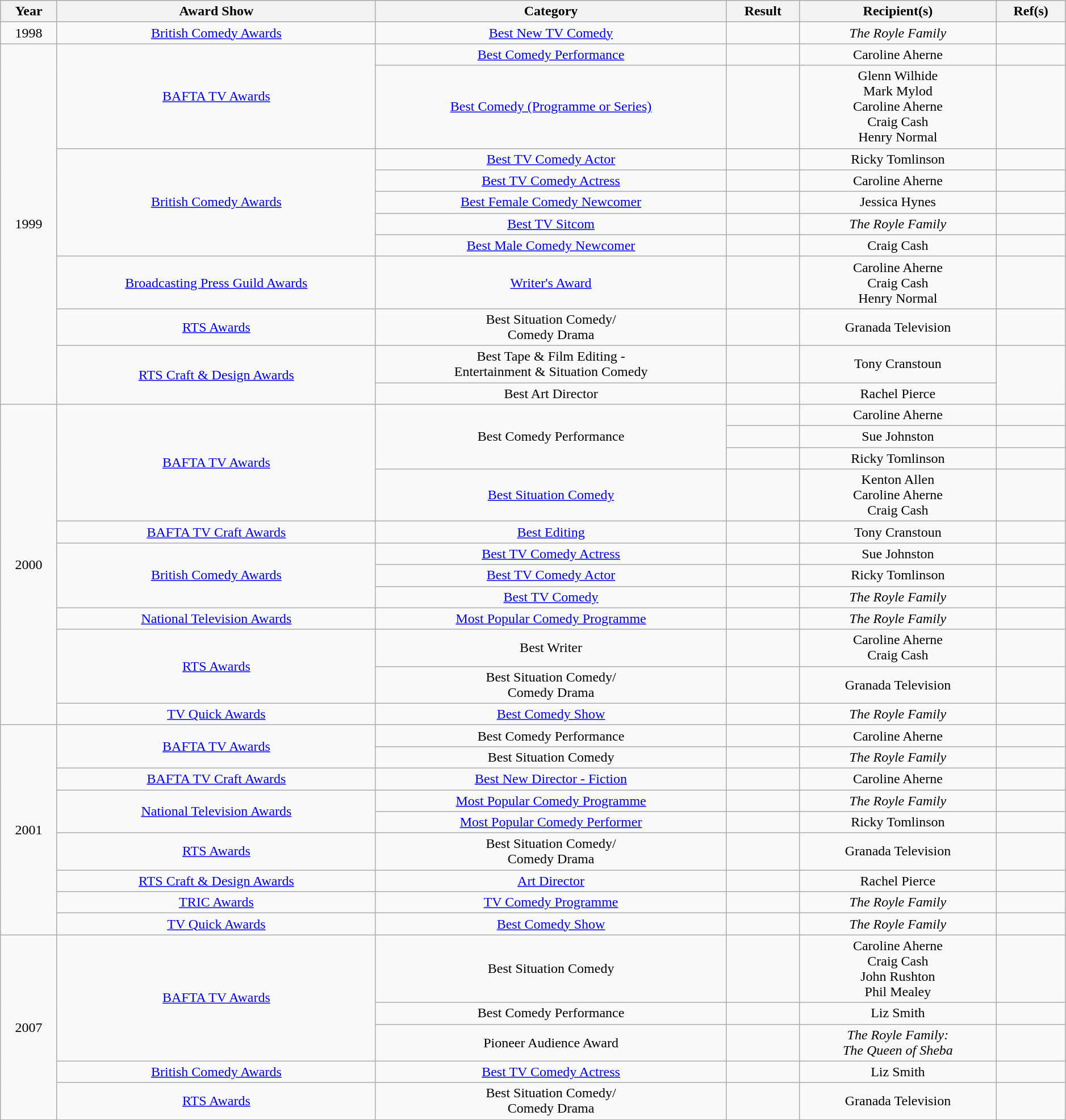<table class="wikitable" style="width:99%; text-align:center;">
<tr>
<th>Year</th>
<th>Award Show</th>
<th>Category</th>
<th>Result</th>
<th>Recipient(s)</th>
<th>Ref(s)</th>
</tr>
<tr>
<td>1998</td>
<td><a href='#'>British Comedy Awards</a></td>
<td><a href='#'>Best New TV Comedy</a></td>
<td></td>
<td><em>The Royle Family</em></td>
<td></td>
</tr>
<tr>
<td rowspan="11">1999</td>
<td rowspan="2"><a href='#'>BAFTA TV Awards</a></td>
<td><a href='#'>Best Comedy Performance</a></td>
<td></td>
<td>Caroline Aherne</td>
<td></td>
</tr>
<tr>
<td><a href='#'>Best Comedy (Programme or Series)</a></td>
<td></td>
<td>Glenn Wilhide<br>Mark Mylod<br>Caroline Aherne<br>Craig Cash<br>Henry Normal</td>
<td></td>
</tr>
<tr>
<td rowspan="5"><a href='#'>British Comedy Awards</a></td>
<td><a href='#'>Best TV Comedy Actor</a></td>
<td></td>
<td>Ricky Tomlinson</td>
<td></td>
</tr>
<tr>
<td><a href='#'>Best TV Comedy Actress</a></td>
<td></td>
<td>Caroline Aherne</td>
<td></td>
</tr>
<tr>
<td><a href='#'>Best Female Comedy Newcomer</a></td>
<td></td>
<td>Jessica Hynes</td>
<td></td>
</tr>
<tr>
<td><a href='#'>Best TV Sitcom</a></td>
<td></td>
<td><em>The Royle Family</em></td>
<td></td>
</tr>
<tr>
<td><a href='#'>Best Male Comedy Newcomer</a></td>
<td></td>
<td>Craig Cash</td>
<td></td>
</tr>
<tr>
<td><a href='#'>Broadcasting Press Guild Awards</a></td>
<td><a href='#'>Writer's Award</a></td>
<td></td>
<td>Caroline Aherne<br>Craig Cash<br>Henry Normal</td>
<td></td>
</tr>
<tr>
<td><a href='#'>RTS Awards</a></td>
<td>Best Situation Comedy/<br>Comedy Drama</td>
<td></td>
<td>Granada Television</td>
<td></td>
</tr>
<tr>
<td rowspan="2"><a href='#'>RTS Craft & Design Awards</a></td>
<td>Best Tape & Film Editing -<br>Entertainment & Situation Comedy</td>
<td></td>
<td>Tony Cranstoun</td>
<td rowspan="2"></td>
</tr>
<tr>
<td>Best Art Director</td>
<td></td>
<td>Rachel Pierce</td>
</tr>
<tr>
<td rowspan="12">2000</td>
<td rowspan="4"><a href='#'>BAFTA TV Awards</a></td>
<td rowspan="3">Best Comedy Performance</td>
<td></td>
<td>Caroline Aherne</td>
<td></td>
</tr>
<tr>
<td></td>
<td>Sue Johnston</td>
<td></td>
</tr>
<tr>
<td></td>
<td>Ricky Tomlinson</td>
<td></td>
</tr>
<tr>
<td><a href='#'>Best Situation Comedy</a></td>
<td></td>
<td>Kenton Allen<br>Caroline Aherne<br>Craig Cash</td>
<td></td>
</tr>
<tr>
<td><a href='#'>BAFTA TV Craft Awards</a></td>
<td><a href='#'>Best Editing</a></td>
<td></td>
<td>Tony Cranstoun</td>
<td></td>
</tr>
<tr>
<td rowspan="3"><a href='#'>British Comedy Awards</a></td>
<td><a href='#'>Best TV Comedy Actress</a></td>
<td></td>
<td>Sue Johnston</td>
<td></td>
</tr>
<tr>
<td><a href='#'>Best TV Comedy Actor</a></td>
<td></td>
<td>Ricky Tomlinson</td>
<td></td>
</tr>
<tr>
<td><a href='#'>Best TV Comedy</a></td>
<td></td>
<td><em>The Royle Family</em></td>
<td></td>
</tr>
<tr>
<td><a href='#'>National Television Awards</a></td>
<td><a href='#'>Most Popular Comedy Programme</a></td>
<td></td>
<td><em>The Royle Family</em></td>
<td></td>
</tr>
<tr>
<td rowspan="2"><a href='#'>RTS Awards</a></td>
<td>Best Writer</td>
<td></td>
<td>Caroline Aherne<br>Craig Cash</td>
<td></td>
</tr>
<tr>
<td>Best Situation Comedy/<br>Comedy Drama</td>
<td></td>
<td>Granada Television</td>
<td></td>
</tr>
<tr>
<td><a href='#'>TV Quick Awards</a></td>
<td><a href='#'>Best Comedy Show</a></td>
<td></td>
<td><em>The Royle Family</em></td>
<td></td>
</tr>
<tr>
<td rowspan="9">2001</td>
<td rowspan="2"><a href='#'>BAFTA TV Awards</a></td>
<td>Best Comedy Performance</td>
<td></td>
<td>Caroline Aherne</td>
<td></td>
</tr>
<tr>
<td>Best Situation Comedy</td>
<td></td>
<td><em>The Royle Family</em></td>
<td></td>
</tr>
<tr>
<td><a href='#'>BAFTA TV Craft Awards</a></td>
<td><a href='#'>Best New Director - Fiction</a></td>
<td></td>
<td>Caroline Aherne</td>
<td></td>
</tr>
<tr>
<td rowspan="2"><a href='#'>National Television Awards</a></td>
<td><a href='#'>Most Popular Comedy Programme</a></td>
<td></td>
<td><em>The Royle Family</em></td>
<td></td>
</tr>
<tr>
<td><a href='#'>Most Popular Comedy Performer</a></td>
<td></td>
<td>Ricky Tomlinson</td>
<td></td>
</tr>
<tr>
<td><a href='#'>RTS Awards</a></td>
<td>Best Situation Comedy/<br>Comedy Drama</td>
<td></td>
<td>Granada Television</td>
<td></td>
</tr>
<tr>
<td><a href='#'>RTS Craft & Design Awards</a></td>
<td><a href='#'>Art Director</a></td>
<td></td>
<td>Rachel Pierce</td>
<td></td>
</tr>
<tr>
<td><a href='#'>TRIC Awards</a></td>
<td><a href='#'>TV Comedy Programme</a></td>
<td></td>
<td><em>The Royle Family</em></td>
<td></td>
</tr>
<tr>
<td><a href='#'>TV Quick Awards</a></td>
<td><a href='#'>Best Comedy Show</a></td>
<td></td>
<td><em>The Royle Family</em></td>
<td></td>
</tr>
<tr>
<td rowspan="5">2007</td>
<td rowspan="3"><a href='#'>BAFTA TV Awards</a></td>
<td>Best Situation Comedy</td>
<td></td>
<td>Caroline Aherne<br>Craig Cash<br>John Rushton<br>Phil Mealey</td>
<td></td>
</tr>
<tr>
<td>Best Comedy Performance</td>
<td></td>
<td>Liz Smith</td>
<td></td>
</tr>
<tr>
<td>Pioneer Audience Award</td>
<td></td>
<td><em>The Royle Family:<br>The Queen of Sheba</em></td>
<td></td>
</tr>
<tr>
<td><a href='#'>British Comedy Awards</a></td>
<td><a href='#'>Best TV Comedy Actress</a></td>
<td></td>
<td>Liz Smith</td>
<td></td>
</tr>
<tr>
<td><a href='#'>RTS Awards</a></td>
<td>Best Situation Comedy/<br>Comedy Drama</td>
<td></td>
<td>Granada Television</td>
<td></td>
</tr>
</table>
